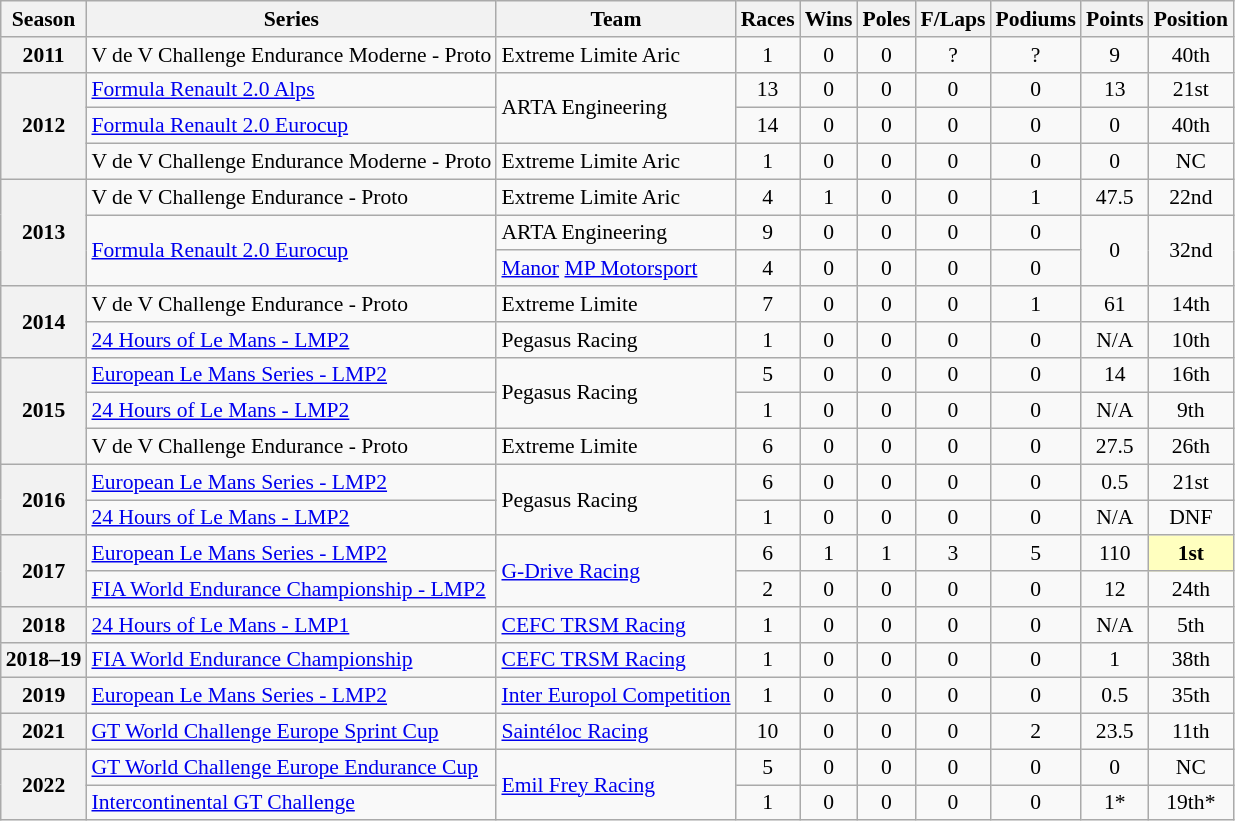<table class="wikitable" style="font-size: 90%; text-align:center">
<tr>
<th>Season</th>
<th>Series</th>
<th>Team</th>
<th>Races</th>
<th>Wins</th>
<th>Poles</th>
<th>F/Laps</th>
<th>Podiums</th>
<th>Points</th>
<th>Position</th>
</tr>
<tr>
<th>2011</th>
<td align=left>V de V Challenge Endurance Moderne - Proto</td>
<td align=left>Extreme Limite Aric</td>
<td>1</td>
<td>0</td>
<td>0</td>
<td>?</td>
<td>?</td>
<td>9</td>
<td>40th</td>
</tr>
<tr>
<th rowspan=3>2012</th>
<td align=left><a href='#'>Formula Renault 2.0 Alps</a></td>
<td rowspan=2 align=left>ARTA Engineering</td>
<td>13</td>
<td>0</td>
<td>0</td>
<td>0</td>
<td>0</td>
<td>13</td>
<td>21st</td>
</tr>
<tr>
<td align=left><a href='#'>Formula Renault 2.0 Eurocup</a></td>
<td>14</td>
<td>0</td>
<td>0</td>
<td>0</td>
<td>0</td>
<td>0</td>
<td>40th</td>
</tr>
<tr>
<td align=left>V de V Challenge Endurance Moderne - Proto</td>
<td align="left">Extreme Limite Aric</td>
<td>1</td>
<td>0</td>
<td>0</td>
<td>0</td>
<td>0</td>
<td>0</td>
<td>NC</td>
</tr>
<tr>
<th rowspan="3">2013</th>
<td align=left>V de V Challenge Endurance - Proto</td>
<td align=left>Extreme Limite Aric</td>
<td>4</td>
<td>1</td>
<td>0</td>
<td>0</td>
<td>1</td>
<td>47.5</td>
<td>22nd</td>
</tr>
<tr>
<td rowspan="2" align="left"><a href='#'>Formula Renault 2.0 Eurocup</a></td>
<td align=left>ARTA Engineering</td>
<td>9</td>
<td>0</td>
<td>0</td>
<td>0</td>
<td>0</td>
<td rowspan="2">0</td>
<td rowspan="2">32nd</td>
</tr>
<tr>
<td align=left><a href='#'>Manor</a> <a href='#'>MP Motorsport</a></td>
<td>4</td>
<td>0</td>
<td>0</td>
<td>0</td>
<td>0</td>
</tr>
<tr>
<th rowspan="2">2014</th>
<td align="left">V de V Challenge Endurance - Proto</td>
<td align="left">Extreme Limite</td>
<td>7</td>
<td>0</td>
<td>0</td>
<td>0</td>
<td>1</td>
<td>61</td>
<td>14th</td>
</tr>
<tr>
<td align="left"><a href='#'>24 Hours of Le Mans - LMP2</a></td>
<td align="left">Pegasus Racing</td>
<td>1</td>
<td>0</td>
<td>0</td>
<td>0</td>
<td>0</td>
<td>N/A</td>
<td>10th</td>
</tr>
<tr>
<th rowspan="3">2015</th>
<td align="left"><a href='#'>European Le Mans Series - LMP2</a></td>
<td rowspan="2" align=left>Pegasus Racing</td>
<td>5</td>
<td>0</td>
<td>0</td>
<td>0</td>
<td>0</td>
<td>14</td>
<td>16th</td>
</tr>
<tr>
<td align="left"><a href='#'>24 Hours of Le Mans - LMP2</a></td>
<td>1</td>
<td>0</td>
<td>0</td>
<td>0</td>
<td>0</td>
<td>N/A</td>
<td>9th</td>
</tr>
<tr>
<td align="left">V de V Challenge Endurance - Proto</td>
<td align="left">Extreme Limite</td>
<td>6</td>
<td>0</td>
<td>0</td>
<td>0</td>
<td>0</td>
<td>27.5</td>
<td>26th</td>
</tr>
<tr>
<th rowspan="2">2016</th>
<td align="left"><a href='#'>European Le Mans Series - LMP2</a></td>
<td rowspan="2" align="left">Pegasus Racing</td>
<td>6</td>
<td>0</td>
<td>0</td>
<td>0</td>
<td>0</td>
<td>0.5</td>
<td>21st</td>
</tr>
<tr>
<td align="left"><a href='#'>24 Hours of Le Mans - LMP2</a></td>
<td>1</td>
<td>0</td>
<td>0</td>
<td>0</td>
<td>0</td>
<td>N/A</td>
<td>DNF</td>
</tr>
<tr>
<th rowspan="2">2017</th>
<td align="left"><a href='#'>European Le Mans Series - LMP2</a></td>
<td rowspan="2" align="left"><a href='#'>G-Drive Racing</a></td>
<td>6</td>
<td>1</td>
<td>1</td>
<td>3</td>
<td>5</td>
<td>110</td>
<td style="background:#FFFFBF;"><strong>1st</strong></td>
</tr>
<tr>
<td align="left"><a href='#'>FIA World Endurance Championship - LMP2</a></td>
<td>2</td>
<td>0</td>
<td>0</td>
<td>0</td>
<td>0</td>
<td>12</td>
<td>24th</td>
</tr>
<tr>
<th>2018</th>
<td align="left"><a href='#'>24 Hours of Le Mans - LMP1</a></td>
<td align="left"><a href='#'>CEFC TRSM Racing</a></td>
<td>1</td>
<td>0</td>
<td>0</td>
<td>0</td>
<td>0</td>
<td>N/A</td>
<td>5th</td>
</tr>
<tr>
<th>2018–19</th>
<td align="left"><a href='#'>FIA World Endurance Championship</a></td>
<td align=left><a href='#'>CEFC TRSM Racing</a></td>
<td>1</td>
<td>0</td>
<td>0</td>
<td>0</td>
<td>0</td>
<td>1</td>
<td>38th</td>
</tr>
<tr>
<th>2019</th>
<td align="left"><a href='#'>European Le Mans Series - LMP2</a></td>
<td align="left"><a href='#'>Inter Europol Competition</a></td>
<td>1</td>
<td>0</td>
<td>0</td>
<td>0</td>
<td>0</td>
<td>0.5</td>
<td>35th</td>
</tr>
<tr>
<th>2021</th>
<td align="left"><a href='#'>GT World Challenge Europe Sprint Cup</a></td>
<td align="left"><a href='#'>Saintéloc Racing</a></td>
<td>10</td>
<td>0</td>
<td>0</td>
<td>0</td>
<td>2</td>
<td>23.5</td>
<td>11th</td>
</tr>
<tr>
<th rowspan="2">2022</th>
<td align="left"><a href='#'>GT World Challenge Europe Endurance Cup</a></td>
<td rowspan="2" align="left"><a href='#'>Emil Frey Racing</a></td>
<td>5</td>
<td>0</td>
<td>0</td>
<td>0</td>
<td>0</td>
<td>0</td>
<td>NC</td>
</tr>
<tr>
<td align=left><a href='#'>Intercontinental GT Challenge</a></td>
<td>1</td>
<td>0</td>
<td>0</td>
<td>0</td>
<td>0</td>
<td>1*</td>
<td>19th*</td>
</tr>
</table>
